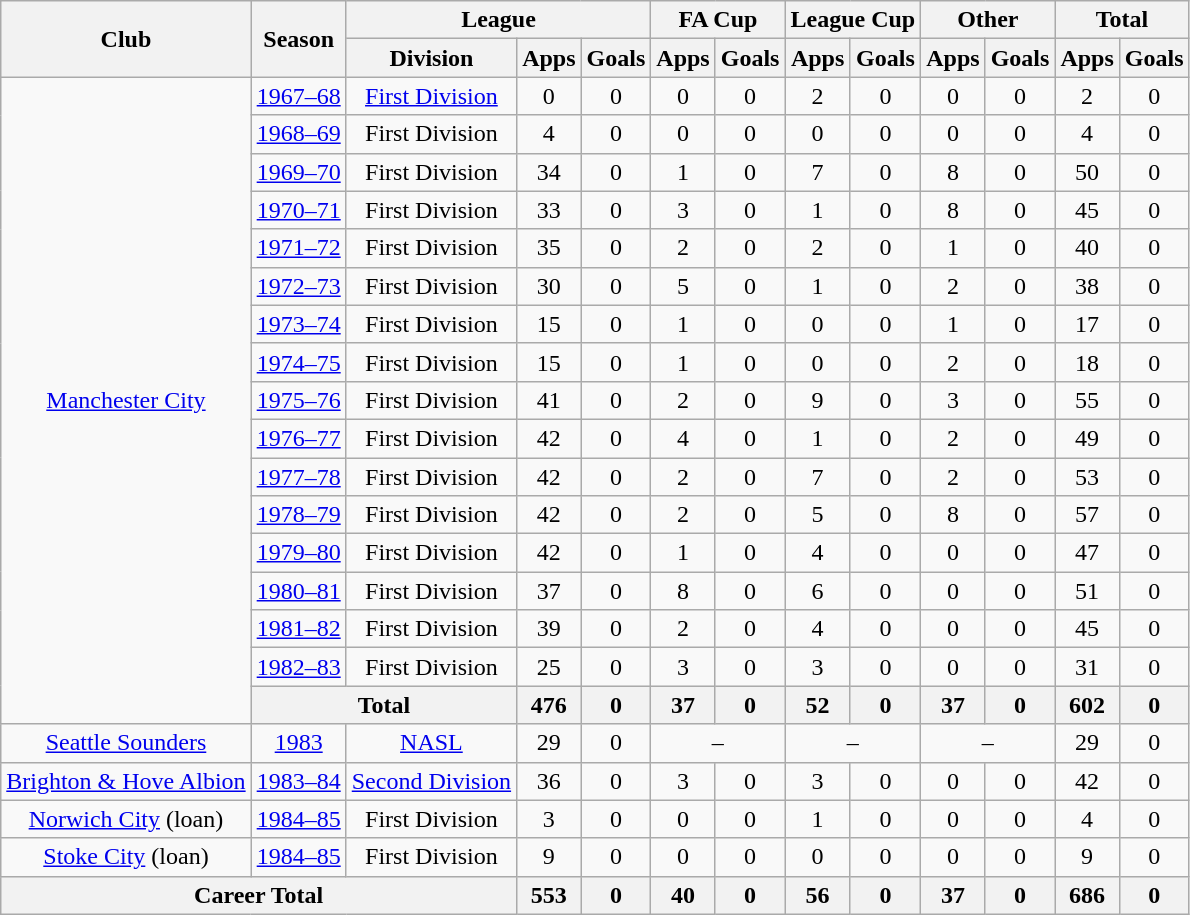<table class="wikitable" style="text-align:center">
<tr>
<th rowspan="2">Club</th>
<th rowspan="2">Season</th>
<th colspan="3">League</th>
<th colspan="2">FA Cup</th>
<th colspan="2">League Cup</th>
<th colspan="2">Other</th>
<th colspan="2">Total</th>
</tr>
<tr>
<th>Division</th>
<th>Apps</th>
<th>Goals</th>
<th>Apps</th>
<th>Goals</th>
<th>Apps</th>
<th>Goals</th>
<th>Apps</th>
<th>Goals</th>
<th>Apps</th>
<th>Goals</th>
</tr>
<tr>
<td rowspan="17"><a href='#'>Manchester City</a></td>
<td><a href='#'>1967–68</a></td>
<td><a href='#'>First Division</a></td>
<td>0</td>
<td>0</td>
<td>0</td>
<td>0</td>
<td>2</td>
<td>0</td>
<td>0</td>
<td>0</td>
<td>2</td>
<td>0</td>
</tr>
<tr>
<td><a href='#'>1968–69</a></td>
<td>First Division</td>
<td>4</td>
<td>0</td>
<td>0</td>
<td>0</td>
<td>0</td>
<td>0</td>
<td>0</td>
<td>0</td>
<td>4</td>
<td>0</td>
</tr>
<tr>
<td><a href='#'>1969–70</a></td>
<td>First Division</td>
<td>34</td>
<td>0</td>
<td>1</td>
<td>0</td>
<td>7</td>
<td>0</td>
<td>8</td>
<td>0</td>
<td>50</td>
<td>0</td>
</tr>
<tr>
<td><a href='#'>1970–71</a></td>
<td>First Division</td>
<td>33</td>
<td>0</td>
<td>3</td>
<td>0</td>
<td>1</td>
<td>0</td>
<td>8</td>
<td>0</td>
<td>45</td>
<td>0</td>
</tr>
<tr>
<td><a href='#'>1971–72</a></td>
<td>First Division</td>
<td>35</td>
<td>0</td>
<td>2</td>
<td>0</td>
<td>2</td>
<td>0</td>
<td>1</td>
<td>0</td>
<td>40</td>
<td>0</td>
</tr>
<tr>
<td><a href='#'>1972–73</a></td>
<td>First Division</td>
<td>30</td>
<td>0</td>
<td>5</td>
<td>0</td>
<td>1</td>
<td>0</td>
<td>2</td>
<td>0</td>
<td>38</td>
<td>0</td>
</tr>
<tr>
<td><a href='#'>1973–74</a></td>
<td>First Division</td>
<td>15</td>
<td>0</td>
<td>1</td>
<td>0</td>
<td>0</td>
<td>0</td>
<td>1</td>
<td>0</td>
<td>17</td>
<td>0</td>
</tr>
<tr>
<td><a href='#'>1974–75</a></td>
<td>First Division</td>
<td>15</td>
<td>0</td>
<td>1</td>
<td>0</td>
<td>0</td>
<td>0</td>
<td>2</td>
<td>0</td>
<td>18</td>
<td>0</td>
</tr>
<tr>
<td><a href='#'>1975–76</a></td>
<td>First Division</td>
<td>41</td>
<td>0</td>
<td>2</td>
<td>0</td>
<td>9</td>
<td>0</td>
<td>3</td>
<td>0</td>
<td>55</td>
<td>0</td>
</tr>
<tr>
<td><a href='#'>1976–77</a></td>
<td>First Division</td>
<td>42</td>
<td>0</td>
<td>4</td>
<td>0</td>
<td>1</td>
<td>0</td>
<td>2</td>
<td>0</td>
<td>49</td>
<td>0</td>
</tr>
<tr>
<td><a href='#'>1977–78</a></td>
<td>First Division</td>
<td>42</td>
<td>0</td>
<td>2</td>
<td>0</td>
<td>7</td>
<td>0</td>
<td>2</td>
<td>0</td>
<td>53</td>
<td>0</td>
</tr>
<tr>
<td><a href='#'>1978–79</a></td>
<td>First Division</td>
<td>42</td>
<td>0</td>
<td>2</td>
<td>0</td>
<td>5</td>
<td>0</td>
<td>8</td>
<td>0</td>
<td>57</td>
<td>0</td>
</tr>
<tr>
<td><a href='#'>1979–80</a></td>
<td>First Division</td>
<td>42</td>
<td>0</td>
<td>1</td>
<td>0</td>
<td>4</td>
<td>0</td>
<td>0</td>
<td>0</td>
<td>47</td>
<td>0</td>
</tr>
<tr>
<td><a href='#'>1980–81</a></td>
<td>First Division</td>
<td>37</td>
<td>0</td>
<td>8</td>
<td>0</td>
<td>6</td>
<td>0</td>
<td>0</td>
<td>0</td>
<td>51</td>
<td>0</td>
</tr>
<tr>
<td><a href='#'>1981–82</a></td>
<td>First Division</td>
<td>39</td>
<td>0</td>
<td>2</td>
<td>0</td>
<td>4</td>
<td>0</td>
<td>0</td>
<td>0</td>
<td>45</td>
<td>0</td>
</tr>
<tr>
<td><a href='#'>1982–83</a></td>
<td>First Division</td>
<td>25</td>
<td>0</td>
<td>3</td>
<td>0</td>
<td>3</td>
<td>0</td>
<td>0</td>
<td>0</td>
<td>31</td>
<td>0</td>
</tr>
<tr>
<th colspan="2">Total</th>
<th>476</th>
<th>0</th>
<th>37</th>
<th>0</th>
<th>52</th>
<th>0</th>
<th>37</th>
<th>0</th>
<th>602</th>
<th>0</th>
</tr>
<tr>
<td><a href='#'>Seattle Sounders</a></td>
<td><a href='#'>1983</a></td>
<td><a href='#'>NASL</a></td>
<td>29</td>
<td>0</td>
<td colspan="2">–</td>
<td colspan="2">–</td>
<td colspan="2">–</td>
<td>29</td>
<td>0</td>
</tr>
<tr>
<td><a href='#'>Brighton & Hove Albion</a></td>
<td><a href='#'>1983–84</a></td>
<td><a href='#'>Second Division</a></td>
<td>36</td>
<td>0</td>
<td>3</td>
<td>0</td>
<td>3</td>
<td>0</td>
<td>0</td>
<td>0</td>
<td>42</td>
<td>0</td>
</tr>
<tr>
<td><a href='#'>Norwich City</a> (loan)</td>
<td><a href='#'>1984–85</a></td>
<td>First Division</td>
<td>3</td>
<td>0</td>
<td>0</td>
<td>0</td>
<td>1</td>
<td>0</td>
<td>0</td>
<td>0</td>
<td>4</td>
<td>0</td>
</tr>
<tr>
<td><a href='#'>Stoke City</a> (loan)</td>
<td><a href='#'>1984–85</a></td>
<td>First Division</td>
<td>9</td>
<td>0</td>
<td>0</td>
<td>0</td>
<td>0</td>
<td>0</td>
<td>0</td>
<td>0</td>
<td>9</td>
<td>0</td>
</tr>
<tr>
<th colspan="3">Career Total</th>
<th>553</th>
<th>0</th>
<th>40</th>
<th>0</th>
<th>56</th>
<th>0</th>
<th>37</th>
<th>0</th>
<th>686</th>
<th>0</th>
</tr>
</table>
